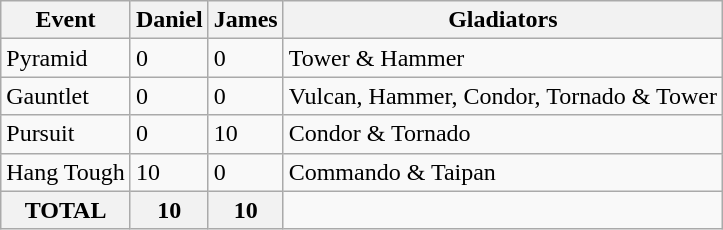<table class="wikitable">
<tr>
<th>Event</th>
<th>Daniel</th>
<th>James</th>
<th>Gladiators</th>
</tr>
<tr>
<td>Pyramid</td>
<td>0</td>
<td>0</td>
<td>Tower & Hammer</td>
</tr>
<tr>
<td>Gauntlet</td>
<td>0</td>
<td>0</td>
<td>Vulcan, Hammer, Condor, Tornado & Tower</td>
</tr>
<tr>
<td>Pursuit</td>
<td>0</td>
<td>10</td>
<td>Condor & Tornado</td>
</tr>
<tr>
<td>Hang Tough</td>
<td>10</td>
<td>0</td>
<td>Commando & Taipan</td>
</tr>
<tr>
<th>TOTAL</th>
<th>10</th>
<th>10</th>
</tr>
</table>
